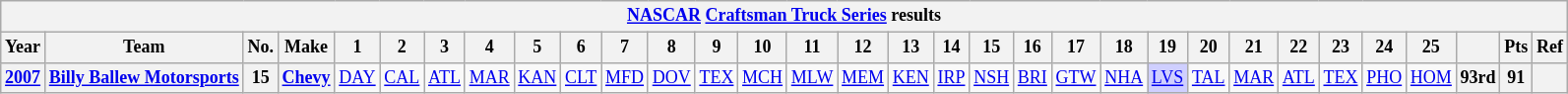<table class="wikitable" style="text-align:center; font-size:75%">
<tr>
<th colspan=32><a href='#'>NASCAR</a> <a href='#'>Craftsman Truck Series</a> results</th>
</tr>
<tr>
<th>Year</th>
<th>Team</th>
<th>No.</th>
<th>Make</th>
<th>1</th>
<th>2</th>
<th>3</th>
<th>4</th>
<th>5</th>
<th>6</th>
<th>7</th>
<th>8</th>
<th>9</th>
<th>10</th>
<th>11</th>
<th>12</th>
<th>13</th>
<th>14</th>
<th>15</th>
<th>16</th>
<th>17</th>
<th>18</th>
<th>19</th>
<th>20</th>
<th>21</th>
<th>22</th>
<th>23</th>
<th>24</th>
<th>25</th>
<th></th>
<th>Pts</th>
<th>Ref</th>
</tr>
<tr>
<th><a href='#'>2007</a></th>
<th><a href='#'>Billy Ballew Motorsports</a></th>
<th>15</th>
<th><a href='#'>Chevy</a></th>
<td><a href='#'>DAY</a></td>
<td><a href='#'>CAL</a></td>
<td><a href='#'>ATL</a></td>
<td><a href='#'>MAR</a></td>
<td><a href='#'>KAN</a></td>
<td><a href='#'>CLT</a></td>
<td><a href='#'>MFD</a></td>
<td><a href='#'>DOV</a></td>
<td><a href='#'>TEX</a></td>
<td><a href='#'>MCH</a></td>
<td><a href='#'>MLW</a></td>
<td><a href='#'>MEM</a></td>
<td><a href='#'>KEN</a></td>
<td><a href='#'>IRP</a></td>
<td><a href='#'>NSH</a></td>
<td><a href='#'>BRI</a></td>
<td><a href='#'>GTW</a></td>
<td><a href='#'>NHA</a></td>
<td bgcolor="CFCFFF"><a href='#'>LVS</a><br></td>
<td><a href='#'>TAL</a></td>
<td><a href='#'>MAR</a></td>
<td><a href='#'>ATL</a></td>
<td><a href='#'>TEX</a></td>
<td><a href='#'>PHO</a></td>
<td><a href='#'>HOM</a></td>
<th>93rd</th>
<th>91</th>
<th></th>
</tr>
</table>
